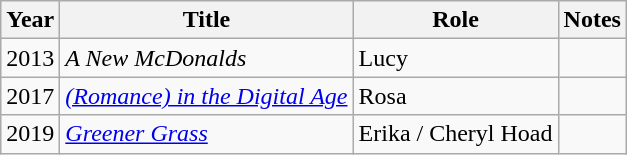<table class="wikitable sortable">
<tr>
<th>Year</th>
<th>Title</th>
<th>Role</th>
<th>Notes</th>
</tr>
<tr>
<td>2013</td>
<td><em>A New McDonalds</em></td>
<td>Lucy</td>
<td></td>
</tr>
<tr>
<td>2017</td>
<td><em><a href='#'>(Romance) in the Digital Age</a></em></td>
<td>Rosa</td>
<td></td>
</tr>
<tr>
<td>2019</td>
<td><em><a href='#'>Greener Grass</a></em></td>
<td>Erika / Cheryl Hoad</td>
<td></td>
</tr>
</table>
